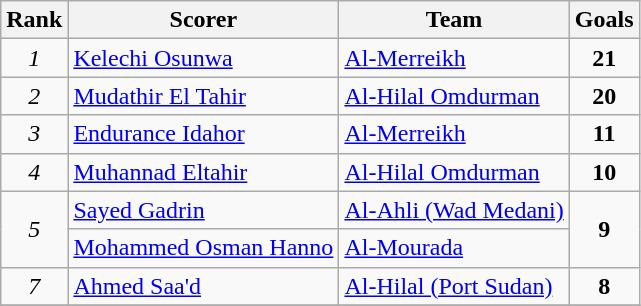<table class="wikitable">
<tr>
<th>Rank</th>
<th>Scorer</th>
<th>Team</th>
<th>Goals</th>
</tr>
<tr>
<td rowspan=1 align=center><em>1</em></td>
<td> <a href='#'>Kelechi Osunwa</a></td>
<td><a href='#'>Al-Merreikh</a></td>
<td rowspan=1 align=center><strong>21</strong></td>
</tr>
<tr>
<td rowspan=1 align=center><em>2</em></td>
<td> <a href='#'>Mudathir El Tahir</a></td>
<td><a href='#'>Al-Hilal Omdurman</a></td>
<td rowspan=1 align=center><strong>20</strong></td>
</tr>
<tr>
<td rowspan=1 align=center><em>3</em></td>
<td> <a href='#'>Endurance Idahor</a></td>
<td><a href='#'>Al-Merreikh</a></td>
<td rowspan=1 align=center><strong>11</strong></td>
</tr>
<tr>
<td rowspan=1 align=center><em>4</em></td>
<td> <a href='#'>Muhannad Eltahir</a></td>
<td><a href='#'>Al-Hilal Omdurman</a></td>
<td rowspan=1 align=center><strong>10</strong></td>
</tr>
<tr>
<td rowspan=2 align=center><em>5</em></td>
<td> <a href='#'>Sayed Gadrin</a></td>
<td><a href='#'>Al-Ahli (Wad Medani)</a></td>
<td rowspan=2 align=center><strong>9</strong></td>
</tr>
<tr>
<td> <a href='#'>Mohammed Osman Hanno</a></td>
<td><a href='#'>Al-Mourada</a></td>
</tr>
<tr>
<td rowspan=1 align=center><em>7</em></td>
<td> <a href='#'>Ahmed Saa'd</a></td>
<td><a href='#'>Al-Hilal (Port Sudan)</a></td>
<td rowspan=1 align=center><strong>8</strong></td>
</tr>
<tr>
</tr>
</table>
